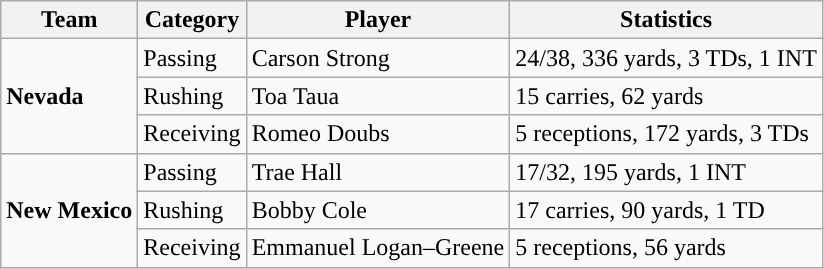<table class="wikitable" style="float: left;">
<tr>
<th>Team</th>
<th>Category</th>
<th>Player</th>
<th>Statistics</th>
</tr>
<tr>
<td rowspan=3><strong>Nevada</strong></td>
<td>Passing</td>
<td>Carson Strong</td>
<td>24/38, 336 yards, 3 TDs, 1 INT</td>
</tr>
<tr>
<td>Rushing</td>
<td>Toa Taua</td>
<td>15 carries, 62 yards</td>
</tr>
<tr>
<td>Receiving</td>
<td>Romeo Doubs</td>
<td>5 receptions, 172 yards, 3 TDs</td>
</tr>
<tr>
<td rowspan=3><strong>New Mexico</strong></td>
<td>Passing</td>
<td>Trae Hall</td>
<td>17/32, 195 yards, 1 INT</td>
</tr>
<tr>
<td>Rushing</td>
<td>Bobby Cole</td>
<td>17 carries, 90 yards, 1 TD</td>
</tr>
<tr>
<td>Receiving</td>
<td>Emmanuel Logan–Greene</td>
<td>5 receptions, 56 yards</td>
</tr>
</table>
